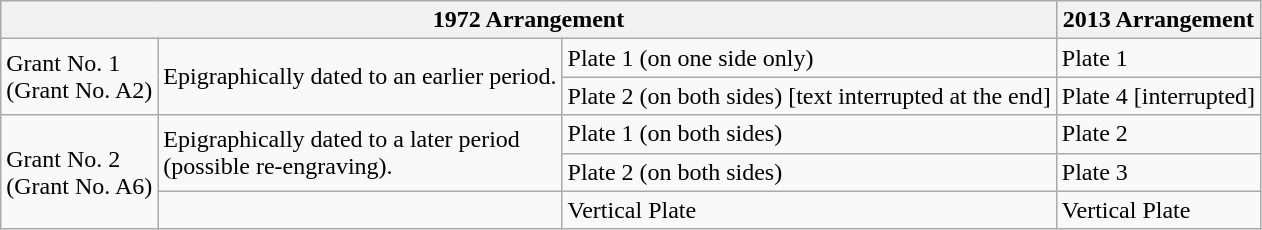<table class="wikitable">
<tr>
<th colspan="3">1972 Arrangement</th>
<th>2013 Arrangement</th>
</tr>
<tr>
<td rowspan="2">Grant No. 1<br>(Grant No. A2)</td>
<td rowspan="2">Epigraphically dated to an earlier period.</td>
<td>Plate 1 (on one side only)</td>
<td>Plate 1</td>
</tr>
<tr>
<td>Plate 2 (on both sides) [text interrupted at the end]</td>
<td>Plate 4 [interrupted]</td>
</tr>
<tr>
<td rowspan="3">Grant No. 2<br>(Grant No. A6)</td>
<td rowspan="2">Epigraphically dated to a later period<br>(possible re-engraving).</td>
<td>Plate 1 (on both sides)</td>
<td>Plate 2</td>
</tr>
<tr>
<td>Plate 2 (on both sides)</td>
<td>Plate 3</td>
</tr>
<tr>
<td></td>
<td>Vertical Plate</td>
<td>Vertical Plate</td>
</tr>
</table>
